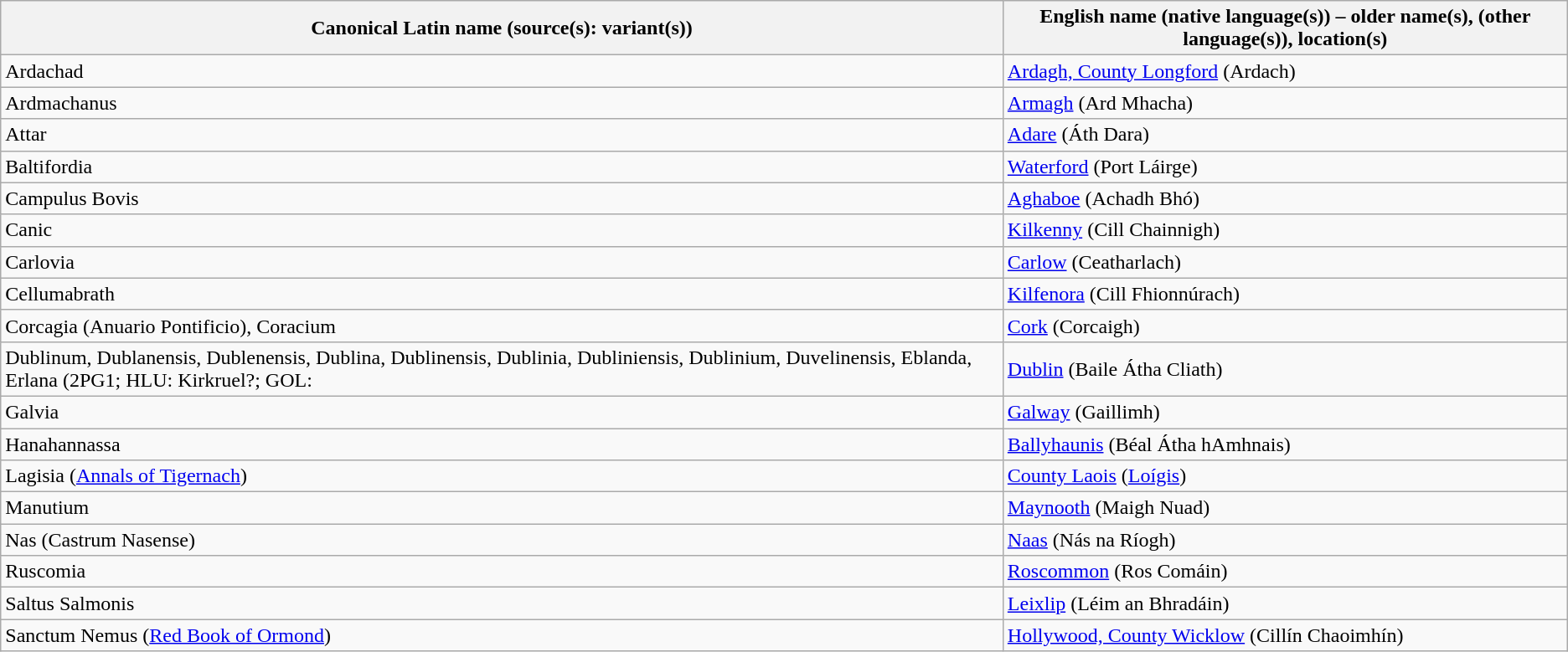<table class="wikitable">
<tr>
<th>Canonical Latin name (source(s): variant(s))</th>
<th>English name (native language(s)) – older name(s), (other language(s)), location(s)</th>
</tr>
<tr>
<td>Ardachad</td>
<td><a href='#'>Ardagh, County Longford</a> (Ardach)</td>
</tr>
<tr>
<td>Ardmachanus</td>
<td><a href='#'>Armagh</a> (Ard Mhacha)</td>
</tr>
<tr>
<td>Attar</td>
<td><a href='#'>Adare</a> (Áth Dara)</td>
</tr>
<tr>
<td>Baltifordia</td>
<td><a href='#'>Waterford</a> (Port Láirge)</td>
</tr>
<tr>
<td>Campulus Bovis</td>
<td><a href='#'>Aghaboe</a> (Achadh Bhó)</td>
</tr>
<tr>
<td>Canic</td>
<td><a href='#'>Kilkenny</a> (Cill Chainnigh)</td>
</tr>
<tr>
<td>Carlovia</td>
<td><a href='#'>Carlow</a> (Ceatharlach)</td>
</tr>
<tr>
<td>Cellumabrath</td>
<td><a href='#'>Kilfenora</a> (Cill Fhionnúrach)</td>
</tr>
<tr>
<td>Corcagia (Anuario Pontificio), Coracium</td>
<td><a href='#'>Cork</a> (Corcaigh)</td>
</tr>
<tr>
<td>Dublinum, Dublanensis, Dublenensis, Dublina, Dublinensis, Dublinia, Dubliniensis, Dublinium, Duvelinensis, Eblanda, Erlana (2PG1; HLU: Kirkruel?; GOL:</td>
<td><a href='#'>Dublin</a> (Baile Átha Cliath)</td>
</tr>
<tr>
<td>Galvia</td>
<td><a href='#'>Galway</a> (Gaillimh)</td>
</tr>
<tr>
<td>Hanahannassa</td>
<td><a href='#'>Ballyhaunis</a> (Béal Átha hAmhnais)</td>
</tr>
<tr>
<td>Lagisia (<a href='#'>Annals of Tigernach</a>)</td>
<td><a href='#'>County Laois</a> (<a href='#'>Loígis</a>)</td>
</tr>
<tr>
<td>Manutium</td>
<td><a href='#'>Maynooth</a> (Maigh Nuad)</td>
</tr>
<tr>
<td>Nas (Castrum Nasense)</td>
<td><a href='#'>Naas</a> (Nás na Ríogh)</td>
</tr>
<tr>
<td>Ruscomia</td>
<td><a href='#'>Roscommon</a> (Ros Comáin)</td>
</tr>
<tr>
<td>Saltus Salmonis</td>
<td><a href='#'>Leixlip</a> (Léim an Bhradáin)</td>
</tr>
<tr>
<td>Sanctum Nemus (<a href='#'>Red Book of Ormond</a>)</td>
<td><a href='#'>Hollywood, County Wicklow</a> (Cillín Chaoimhín)</td>
</tr>
</table>
